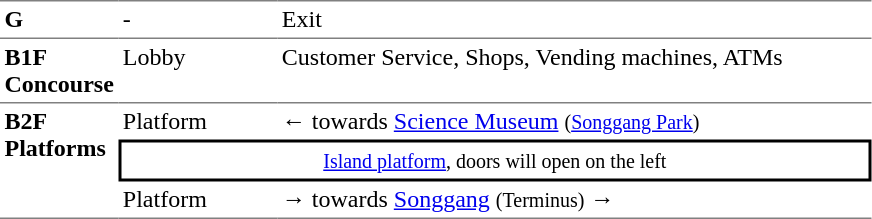<table table border=0 cellspacing=0 cellpadding=3>
<tr>
<td style="border-top:solid 1px gray;" width=50 valign=top><strong>G</strong></td>
<td style="border-top:solid 1px gray;" width=100 valign=top>-</td>
<td style="border-top:solid 1px gray;" width=390 valign=top>Exit</td>
</tr>
<tr>
<td style="border-bottom:solid 1px gray; border-top:solid 1px gray;" valign=top width=50><strong>B1F<br>Concourse</strong></td>
<td style="border-bottom:solid 1px gray; border-top:solid 1px gray;" valign=top width=100>Lobby</td>
<td style="border-bottom:solid 1px gray; border-top:solid 1px gray;" valign=top width=390>Customer Service, Shops, Vending machines, ATMs</td>
</tr>
<tr>
<td style="border-bottom:solid 1px gray;" rowspan=4 valign=top><strong>B2F<br>Platforms</strong></td>
<td>Platform</td>
<td>←  towards <a href='#'>Science Museum</a> <small>(<a href='#'>Songgang Park</a>)</small></td>
</tr>
<tr>
<td style="border-right:solid 2px black;border-left:solid 2px black;border-top:solid 2px black;border-bottom:solid 2px black;text-align:center;" colspan=2><small><a href='#'>Island platform</a>, doors will open on the left</small></td>
</tr>
<tr>
<td style="border-bottom:solid 1px gray;">Platform</td>
<td style="border-bottom:solid 1px gray;"><span>→</span>  towards <a href='#'>Songgang</a> <small>(Terminus)</small> →</td>
</tr>
</table>
